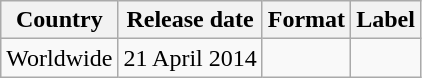<table class="wikitable plainrowheaders">
<tr>
<th scope="col">Country</th>
<th scope="col">Release date</th>
<th scope="col">Format</th>
<th scope="col">Label</th>
</tr>
<tr>
<td>Worldwide</td>
<td align="center">21 April 2014</td>
<td></td>
<td></td>
</tr>
</table>
